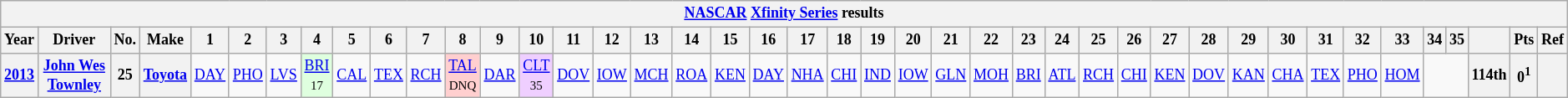<table class="wikitable" style="text-align:center; font-size:75%">
<tr>
<th colspan=45><a href='#'>NASCAR</a> <a href='#'>Xfinity Series</a> results</th>
</tr>
<tr>
<th>Year</th>
<th>Driver</th>
<th>No.</th>
<th>Make</th>
<th>1</th>
<th>2</th>
<th>3</th>
<th>4</th>
<th>5</th>
<th>6</th>
<th>7</th>
<th>8</th>
<th>9</th>
<th>10</th>
<th>11</th>
<th>12</th>
<th>13</th>
<th>14</th>
<th>15</th>
<th>16</th>
<th>17</th>
<th>18</th>
<th>19</th>
<th>20</th>
<th>21</th>
<th>22</th>
<th>23</th>
<th>24</th>
<th>25</th>
<th>26</th>
<th>27</th>
<th>28</th>
<th>29</th>
<th>30</th>
<th>31</th>
<th>32</th>
<th>33</th>
<th>34</th>
<th>35</th>
<th></th>
<th>Pts</th>
<th>Ref</th>
</tr>
<tr>
<th><a href='#'>2013</a></th>
<th><a href='#'>John Wes Townley</a></th>
<th>25</th>
<th><a href='#'>Toyota</a></th>
<td><a href='#'>DAY</a></td>
<td><a href='#'>PHO</a></td>
<td><a href='#'>LVS</a></td>
<td style="background:#DFFFDF;"><a href='#'>BRI</a><br><small>17</small></td>
<td><a href='#'>CAL</a></td>
<td><a href='#'>TEX</a></td>
<td><a href='#'>RCH</a></td>
<td style="background:#FFCFCF;"><a href='#'>TAL</a><br><small>DNQ</small></td>
<td><a href='#'>DAR</a></td>
<td style="background:#EFCFFF;"><a href='#'>CLT</a><br><small>35</small></td>
<td><a href='#'>DOV</a></td>
<td><a href='#'>IOW</a></td>
<td><a href='#'>MCH</a></td>
<td><a href='#'>ROA</a></td>
<td><a href='#'>KEN</a></td>
<td><a href='#'>DAY</a></td>
<td><a href='#'>NHA</a></td>
<td><a href='#'>CHI</a></td>
<td><a href='#'>IND</a></td>
<td><a href='#'>IOW</a></td>
<td><a href='#'>GLN</a></td>
<td><a href='#'>MOH</a></td>
<td><a href='#'>BRI</a></td>
<td><a href='#'>ATL</a></td>
<td><a href='#'>RCH</a></td>
<td><a href='#'>CHI</a></td>
<td><a href='#'>KEN</a></td>
<td><a href='#'>DOV</a></td>
<td><a href='#'>KAN</a></td>
<td><a href='#'>CHA</a></td>
<td><a href='#'>TEX</a></td>
<td><a href='#'>PHO</a></td>
<td><a href='#'>HOM</a></td>
<td colspan="2"></td>
<th>114th</th>
<th>0<sup>1</sup></th>
<th></th>
</tr>
</table>
